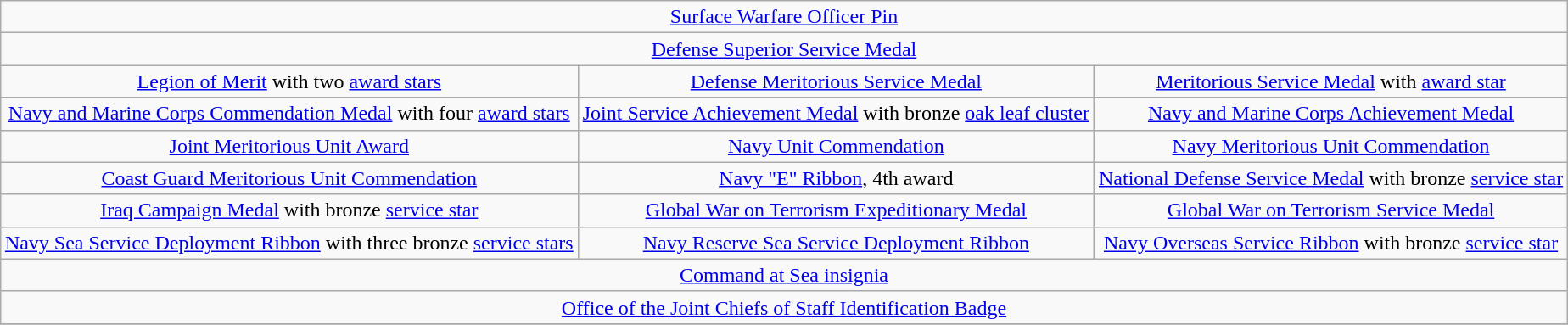<table class="wikitable" style="margin:1em auto; text-align:center;">
<tr>
<td colspan="6"><a href='#'>Surface Warfare Officer Pin</a></td>
</tr>
<tr>
<td colspan="6"><a href='#'>Defense Superior Service Medal</a></td>
</tr>
<tr>
<td colspan="2"><a href='#'>Legion of Merit</a> with two <a href='#'>award stars</a></td>
<td colspan="2"><a href='#'>Defense Meritorious Service Medal</a></td>
<td colspan="2"><a href='#'>Meritorious Service Medal</a> with <a href='#'>award star</a></td>
</tr>
<tr>
<td colspan="2"><a href='#'>Navy and Marine Corps Commendation Medal</a> with four <a href='#'>award stars</a></td>
<td colspan="2"><a href='#'>Joint Service Achievement Medal</a> with bronze <a href='#'>oak leaf cluster</a></td>
<td colspan="2"><a href='#'>Navy and Marine Corps Achievement Medal</a></td>
</tr>
<tr>
<td colspan="2"><a href='#'>Joint Meritorious Unit Award</a></td>
<td colspan="2"><a href='#'>Navy Unit Commendation</a></td>
<td colspan="2"><a href='#'>Navy Meritorious Unit Commendation</a></td>
</tr>
<tr>
<td colspan="2"><a href='#'>Coast Guard Meritorious Unit Commendation</a></td>
<td colspan="2"><a href='#'>Navy "E" Ribbon</a>, 4th award</td>
<td colspan="2"><a href='#'>National Defense Service Medal</a> with bronze <a href='#'>service star</a></td>
</tr>
<tr>
<td colspan="2"><a href='#'>Iraq Campaign Medal</a> with bronze <a href='#'>service star</a></td>
<td colspan="2"><a href='#'>Global War on Terrorism Expeditionary Medal</a></td>
<td colspan="2"><a href='#'>Global War on Terrorism Service Medal</a></td>
</tr>
<tr>
<td colspan="2"><a href='#'>Navy Sea Service Deployment Ribbon</a> with three bronze <a href='#'>service stars</a></td>
<td colspan="2"><a href='#'>Navy Reserve Sea Service Deployment Ribbon</a></td>
<td colspan="2"><a href='#'>Navy Overseas Service Ribbon</a> with bronze <a href='#'>service star</a></td>
</tr>
<tr>
<td colspan="6"><a href='#'>Command at Sea insignia</a></td>
</tr>
<tr>
<td colspan="6"><a href='#'>Office of the Joint Chiefs of Staff Identification Badge</a></td>
</tr>
<tr>
</tr>
</table>
